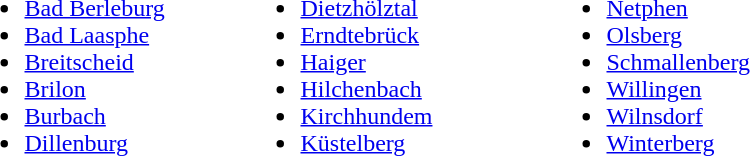<table>
<tr>
<td width = "180"><br><ul><li><a href='#'>Bad Berleburg</a></li><li><a href='#'>Bad Laasphe</a></li><li><a href='#'>Breitscheid</a></li><li><a href='#'>Brilon</a></li><li><a href='#'>Burbach</a></li><li><a href='#'>Dillenburg</a></li></ul></td>
<td width = "200" valign=top><br><ul><li><a href='#'>Dietzhölztal</a></li><li><a href='#'>Erndtebrück</a></li><li><a href='#'>Haiger</a></li><li><a href='#'>Hilchenbach</a></li><li><a href='#'>Kirchhundem</a></li><li><a href='#'>Küstelberg</a></li></ul></td>
<td valign=top><br><ul><li><a href='#'>Netphen</a></li><li><a href='#'>Olsberg</a></li><li><a href='#'>Schmallenberg</a></li><li><a href='#'>Willingen</a></li><li><a href='#'>Wilnsdorf</a></li><li><a href='#'>Winterberg</a></li></ul></td>
</tr>
</table>
